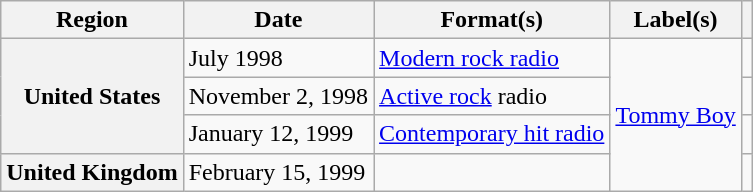<table class="wikitable plainrowheaders">
<tr>
<th scope="col">Region</th>
<th scope="col">Date</th>
<th scope="col">Format(s)</th>
<th scope="col">Label(s)</th>
<th scope="col"></th>
</tr>
<tr>
<th scope="row" rowspan="3">United States</th>
<td>July 1998</td>
<td><a href='#'>Modern rock radio</a></td>
<td rowspan="4"><a href='#'>Tommy Boy</a></td>
<td></td>
</tr>
<tr>
<td>November 2, 1998</td>
<td><a href='#'>Active rock</a> radio</td>
<td></td>
</tr>
<tr>
<td>January 12, 1999</td>
<td><a href='#'>Contemporary hit radio</a></td>
<td></td>
</tr>
<tr>
<th scope="row">United Kingdom</th>
<td>February 15, 1999</td>
<td></td>
<td></td>
</tr>
</table>
